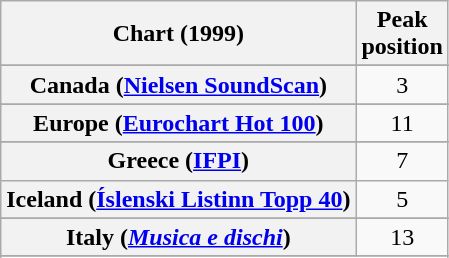<table class="wikitable sortable plainrowheaders" style="text-align:center">
<tr>
<th scope="col">Chart (1999)</th>
<th scope="col">Peak<br>position</th>
</tr>
<tr>
</tr>
<tr>
</tr>
<tr>
</tr>
<tr>
</tr>
<tr>
<th scope="row">Canada (<a href='#'>Nielsen SoundScan</a>)</th>
<td>3</td>
</tr>
<tr>
</tr>
<tr>
<th scope="row">Europe (<a href='#'>Eurochart Hot 100</a>)</th>
<td>11</td>
</tr>
<tr>
</tr>
<tr>
</tr>
<tr>
</tr>
<tr>
<th scope="row">Greece (<a href='#'>IFPI</a>)</th>
<td>7</td>
</tr>
<tr>
<th scope="row">Iceland (<a href='#'>Íslenski Listinn Topp 40</a>)</th>
<td>5</td>
</tr>
<tr>
</tr>
<tr>
<th scope="row">Italy (<em><a href='#'>Musica e dischi</a></em>)</th>
<td>13</td>
</tr>
<tr>
</tr>
<tr>
</tr>
<tr>
</tr>
<tr>
</tr>
<tr>
</tr>
<tr>
</tr>
<tr>
</tr>
<tr>
</tr>
<tr>
</tr>
<tr>
</tr>
</table>
